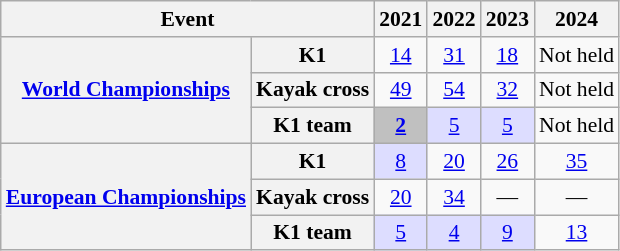<table class="wikitable plainrowheaders" style=font-size:90%>
<tr>
<th scope="col" colspan=2>Event</th>
<th scope="col">2021</th>
<th scope="col">2022</th>
<th scope="col">2023</th>
<th scope="col">2024</th>
</tr>
<tr style="text-align:center;">
<th scope="row" rowspan=3><a href='#'>World Championships</a></th>
<th scope="row">K1</th>
<td><a href='#'>14</a></td>
<td><a href='#'>31</a></td>
<td><a href='#'>18</a></td>
<td>Not held</td>
</tr>
<tr style="text-align:center;">
<th scope="row">Kayak cross</th>
<td><a href='#'>49</a></td>
<td><a href='#'>54</a></td>
<td><a href='#'>32</a></td>
<td>Not held</td>
</tr>
<tr style="text-align:center;">
<th scope="row">K1 team</th>
<td style="background:silver;"><a href='#'><strong>2</strong></a></td>
<td style="background:#ddf;"><a href='#'>5</a></td>
<td style="background:#ddf;"><a href='#'>5</a></td>
<td>Not held</td>
</tr>
<tr style="text-align:center;">
<th scope="row" rowspan=3><a href='#'>European Championships</a></th>
<th scope="row">K1</th>
<td style="background:#ddf;"><a href='#'>8</a></td>
<td><a href='#'>20</a></td>
<td><a href='#'>26</a></td>
<td><a href='#'>35</a></td>
</tr>
<tr style="text-align:center;">
<th scope="row">Kayak cross</th>
<td><a href='#'>20</a></td>
<td><a href='#'>34</a></td>
<td>—</td>
<td>—</td>
</tr>
<tr style="text-align:center;">
<th scope="row">K1 team</th>
<td style="background:#ddf;"><a href='#'>5</a></td>
<td style="background:#ddf;"><a href='#'>4</a></td>
<td style="background:#ddf;"><a href='#'>9</a></td>
<td><a href='#'>13</a></td>
</tr>
</table>
